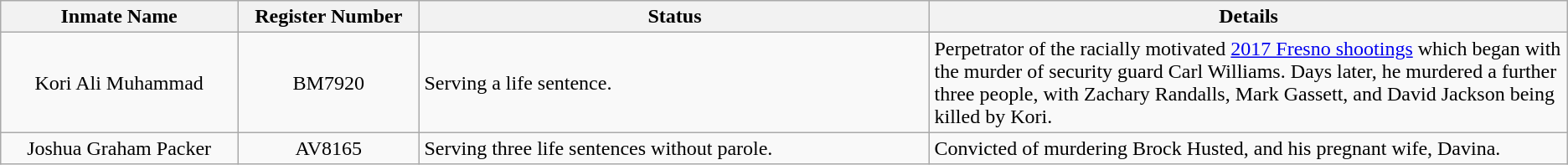<table class="wikitable sortable">
<tr>
<th width=13%>Inmate Name</th>
<th width=10%>Register Number</th>
<th width=28%>Status</th>
<th width=35%>Details</th>
</tr>
<tr>
<td style="text-align:center;">Kori Ali Muhammad</td>
<td style="text-align:center;">BM7920</td>
<td>Serving a life sentence.</td>
<td>Perpetrator of the racially motivated <a href='#'>2017 Fresno shootings</a> which began with the murder of security guard Carl Williams. Days later, he murdered a further three people, with Zachary Randalls, Mark Gassett, and David Jackson being killed by Kori.</td>
</tr>
<tr>
<td style="text-align:center;">Joshua Graham Packer</td>
<td style="text-align:center;">AV8165</td>
<td>Serving three life sentences without parole.</td>
<td>Convicted of murdering Brock Husted, and his pregnant wife, Davina.</td>
</tr>
</table>
